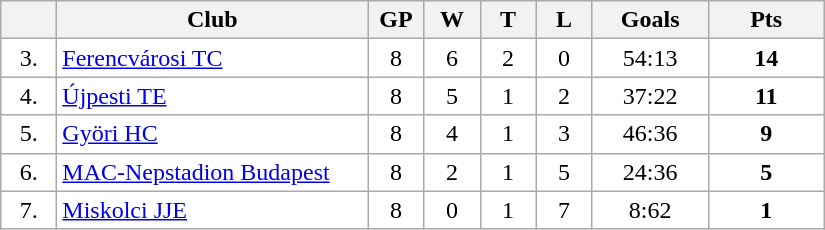<table class="wikitable">
<tr>
<th width="30"></th>
<th width="200">Club</th>
<th width="30">GP</th>
<th width="30">W</th>
<th width="30">T</th>
<th width="30">L</th>
<th width="70">Goals</th>
<th width="70">Pts</th>
</tr>
<tr bgcolor="#FFFFFF" align="center">
<td>3.</td>
<td align="left"><a href='#'>Ferencvárosi TC</a></td>
<td>8</td>
<td>6</td>
<td>2</td>
<td>0</td>
<td>54:13</td>
<td><strong>14</strong></td>
</tr>
<tr bgcolor="#FFFFFF" align="center">
<td>4.</td>
<td align="left"><a href='#'>Újpesti TE</a></td>
<td>8</td>
<td>5</td>
<td>1</td>
<td>2</td>
<td>37:22</td>
<td><strong>11</strong></td>
</tr>
<tr bgcolor="#FFFFFF" align="center">
<td>5.</td>
<td align="left"><a href='#'>Györi HC</a></td>
<td>8</td>
<td>4</td>
<td>1</td>
<td>3</td>
<td>46:36</td>
<td><strong>9</strong></td>
</tr>
<tr bgcolor="#FFFFFF" align="center">
<td>6.</td>
<td align="left"><a href='#'>MAC-Nepstadion Budapest</a></td>
<td>8</td>
<td>2</td>
<td>1</td>
<td>5</td>
<td>24:36</td>
<td><strong>5</strong></td>
</tr>
<tr bgcolor="#FFFFFF" align="center">
<td>7.</td>
<td align="left"><a href='#'>Miskolci JJE</a></td>
<td>8</td>
<td>0</td>
<td>1</td>
<td>7</td>
<td>8:62</td>
<td><strong>1</strong></td>
</tr>
</table>
